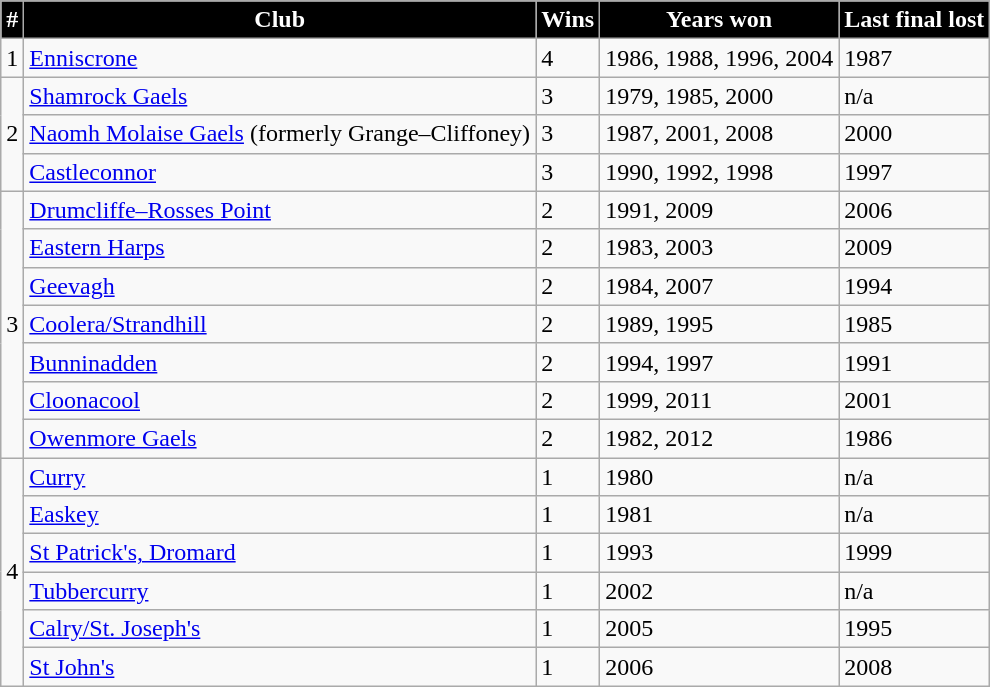<table class="wikitable">
<tr>
<th style="background:black;color:white">#</th>
<th style="background:black;color:white">Club</th>
<th style="background:black;color:white">Wins</th>
<th style="background:black;color:white">Years won</th>
<th style="background:black;color:white">Last final lost</th>
</tr>
<tr>
<td>1</td>
<td><a href='#'>Enniscrone</a></td>
<td>4</td>
<td>1986, 1988, 1996, 2004</td>
<td>1987</td>
</tr>
<tr>
<td rowspan=3>2</td>
<td><a href='#'>Shamrock Gaels</a></td>
<td>3</td>
<td>1979, 1985, 2000</td>
<td>n/a</td>
</tr>
<tr>
<td><a href='#'>Naomh Molaise Gaels</a> (formerly Grange–Cliffoney)</td>
<td>3</td>
<td>1987, 2001, 2008</td>
<td>2000</td>
</tr>
<tr>
<td><a href='#'>Castleconnor</a></td>
<td>3</td>
<td>1990, 1992, 1998</td>
<td>1997</td>
</tr>
<tr>
<td rowspan=7>3</td>
<td><a href='#'>Drumcliffe–Rosses Point</a></td>
<td>2</td>
<td>1991, 2009</td>
<td>2006</td>
</tr>
<tr>
<td><a href='#'>Eastern Harps</a></td>
<td>2</td>
<td>1983, 2003</td>
<td>2009</td>
</tr>
<tr>
<td><a href='#'>Geevagh</a></td>
<td>2</td>
<td>1984, 2007</td>
<td>1994</td>
</tr>
<tr>
<td><a href='#'>Coolera/Strandhill</a></td>
<td>2</td>
<td>1989, 1995</td>
<td>1985</td>
</tr>
<tr>
<td><a href='#'>Bunninadden</a></td>
<td>2</td>
<td>1994, 1997</td>
<td>1991</td>
</tr>
<tr>
<td><a href='#'>Cloonacool</a></td>
<td>2</td>
<td>1999, 2011</td>
<td>2001</td>
</tr>
<tr>
<td><a href='#'>Owenmore Gaels</a></td>
<td>2</td>
<td>1982, 2012</td>
<td>1986</td>
</tr>
<tr>
<td rowspan=6>4</td>
<td><a href='#'>Curry</a></td>
<td>1</td>
<td>1980</td>
<td>n/a</td>
</tr>
<tr>
<td><a href='#'>Easkey</a></td>
<td>1</td>
<td>1981</td>
<td>n/a</td>
</tr>
<tr>
<td><a href='#'>St Patrick's, Dromard</a></td>
<td>1</td>
<td>1993</td>
<td>1999</td>
</tr>
<tr>
<td><a href='#'>Tubbercurry</a></td>
<td>1</td>
<td>2002</td>
<td>n/a</td>
</tr>
<tr>
<td><a href='#'>Calry/St. Joseph's</a></td>
<td>1</td>
<td>2005</td>
<td>1995</td>
</tr>
<tr>
<td><a href='#'>St John's</a></td>
<td>1</td>
<td>2006</td>
<td>2008</td>
</tr>
</table>
